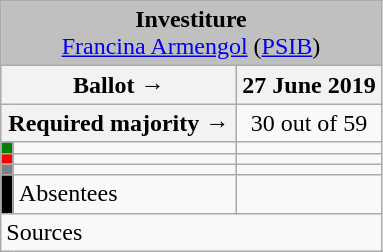<table class="wikitable" style="text-align:center;">
<tr>
<td colspan="3" align="center" bgcolor="#C0C0C0"><strong>Investiture</strong><br><a href='#'>Francina Armengol</a> (<a href='#'>PSIB</a>)</td>
</tr>
<tr>
<th colspan="2" width="150px">Ballot →</th>
<th>27 June 2019</th>
</tr>
<tr>
<th colspan="2">Required majority →</th>
<td>30 out of 59 </td>
</tr>
<tr>
<th width="1px" style="background:green;"></th>
<td align="left"></td>
<td></td>
</tr>
<tr>
<th style="color:inherit;background:red;"></th>
<td align="left"></td>
<td></td>
</tr>
<tr>
<th style="color:inherit;background:gray;"></th>
<td align="left"></td>
<td></td>
</tr>
<tr>
<th style="color:inherit;background:black;"></th>
<td align="left"><span>Absentees</span></td>
<td></td>
</tr>
<tr>
<td align="left" colspan="3">Sources</td>
</tr>
</table>
